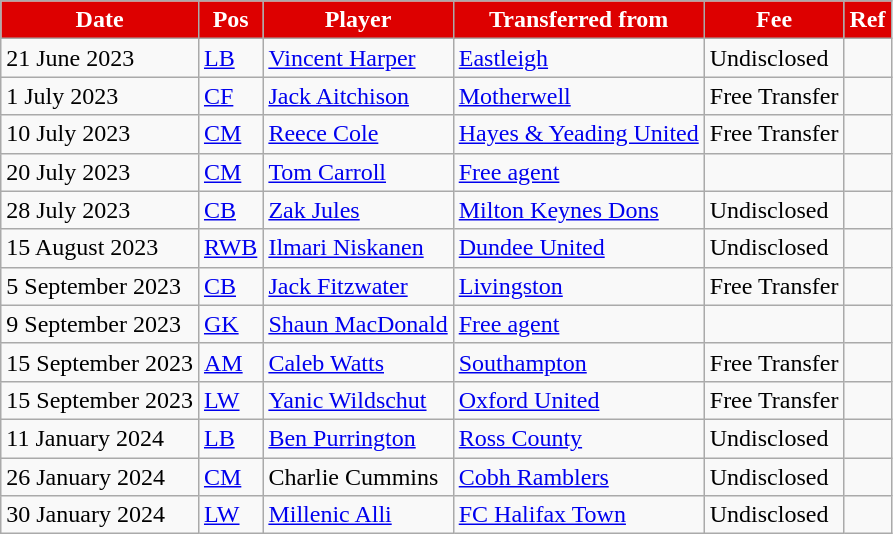<table class="wikitable plainrowheaders sortable">
<tr>
<th style="background:#DD0000; color:white;">Date</th>
<th style="background:#DD0000; color:white;">Pos</th>
<th style="background:#DD0000; color:white;">Player</th>
<th style="background:#DD0000; color:white;">Transferred from</th>
<th style="background:#DD0000; color:white;">Fee</th>
<th style="background:#DD0000; color:white;">Ref</th>
</tr>
<tr>
<td>21 June 2023</td>
<td><a href='#'>LB</a></td>
<td> <a href='#'>Vincent Harper</a></td>
<td> <a href='#'>Eastleigh</a></td>
<td>Undisclosed</td>
<td></td>
</tr>
<tr>
<td>1 July 2023</td>
<td><a href='#'>CF</a></td>
<td> <a href='#'>Jack Aitchison</a></td>
<td> <a href='#'>Motherwell</a></td>
<td>Free Transfer</td>
<td></td>
</tr>
<tr>
<td>10 July 2023</td>
<td><a href='#'>CM</a></td>
<td> <a href='#'>Reece Cole</a></td>
<td> <a href='#'>Hayes & Yeading United</a></td>
<td>Free Transfer</td>
<td></td>
</tr>
<tr>
<td>20 July 2023</td>
<td><a href='#'>CM</a></td>
<td> <a href='#'>Tom Carroll</a></td>
<td> <a href='#'>Free agent</a></td>
<td></td>
<td></td>
</tr>
<tr>
<td>28 July 2023</td>
<td><a href='#'>CB</a></td>
<td> <a href='#'>Zak Jules</a></td>
<td> <a href='#'>Milton Keynes Dons</a></td>
<td>Undisclosed</td>
<td></td>
</tr>
<tr>
<td>15 August 2023</td>
<td><a href='#'>RWB</a></td>
<td> <a href='#'>Ilmari Niskanen</a></td>
<td> <a href='#'>Dundee United</a></td>
<td>Undisclosed</td>
<td></td>
</tr>
<tr>
<td>5 September 2023</td>
<td><a href='#'>CB</a></td>
<td> <a href='#'>Jack Fitzwater</a></td>
<td> <a href='#'>Livingston</a></td>
<td>Free Transfer</td>
<td></td>
</tr>
<tr>
<td>9 September 2023</td>
<td><a href='#'>GK</a></td>
<td> <a href='#'>Shaun MacDonald</a></td>
<td> <a href='#'>Free agent</a></td>
<td></td>
<td></td>
</tr>
<tr>
<td>15 September 2023</td>
<td><a href='#'>AM</a></td>
<td> <a href='#'>Caleb Watts</a></td>
<td> <a href='#'>Southampton</a></td>
<td>Free Transfer</td>
<td></td>
</tr>
<tr>
<td>15 September 2023</td>
<td><a href='#'>LW</a></td>
<td> <a href='#'>Yanic Wildschut</a></td>
<td> <a href='#'>Oxford United</a></td>
<td>Free Transfer</td>
<td></td>
</tr>
<tr>
<td>11 January 2024</td>
<td><a href='#'>LB</a></td>
<td> <a href='#'>Ben Purrington</a></td>
<td> <a href='#'>Ross County</a></td>
<td>Undisclosed</td>
<td></td>
</tr>
<tr>
<td>26 January 2024</td>
<td><a href='#'>CM</a></td>
<td> Charlie Cummins</td>
<td> <a href='#'>Cobh Ramblers</a></td>
<td>Undisclosed</td>
<td></td>
</tr>
<tr>
<td>30 January 2024</td>
<td><a href='#'>LW</a></td>
<td> <a href='#'>Millenic Alli</a></td>
<td> <a href='#'>FC Halifax Town</a></td>
<td>Undisclosed</td>
<td></td>
</tr>
</table>
